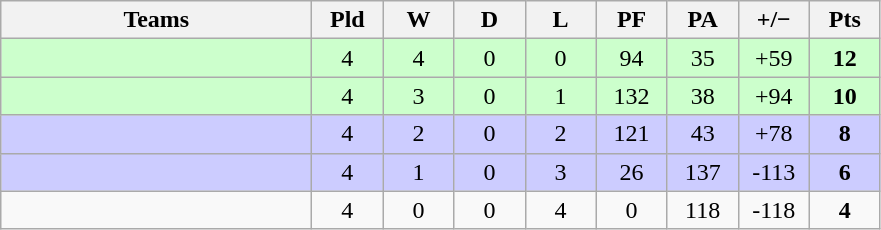<table class="wikitable" style="text-align: center;">
<tr>
<th width="200">Teams</th>
<th width="40">Pld</th>
<th width="40">W</th>
<th width="40">D</th>
<th width="40">L</th>
<th width="40">PF</th>
<th width="40">PA</th>
<th width="40">+/−</th>
<th width="40">Pts</th>
</tr>
<tr bgcolor=ccffcc>
<td align=left></td>
<td>4</td>
<td>4</td>
<td>0</td>
<td>0</td>
<td>94</td>
<td>35</td>
<td>+59</td>
<td><strong>12</strong></td>
</tr>
<tr bgcolor=ccffcc>
<td align=left></td>
<td>4</td>
<td>3</td>
<td>0</td>
<td>1</td>
<td>132</td>
<td>38</td>
<td>+94</td>
<td><strong>10</strong></td>
</tr>
<tr bgcolor=ccccff>
<td align=left></td>
<td>4</td>
<td>2</td>
<td>0</td>
<td>2</td>
<td>121</td>
<td>43</td>
<td>+78</td>
<td><strong>8</strong></td>
</tr>
<tr bgcolor=ccccff>
<td align=left></td>
<td>4</td>
<td>1</td>
<td>0</td>
<td>3</td>
<td>26</td>
<td>137</td>
<td>-113</td>
<td><strong>6</strong></td>
</tr>
<tr>
<td align=left></td>
<td>4</td>
<td>0</td>
<td>0</td>
<td>4</td>
<td>0</td>
<td>118</td>
<td>-118</td>
<td><strong>4</strong></td>
</tr>
</table>
